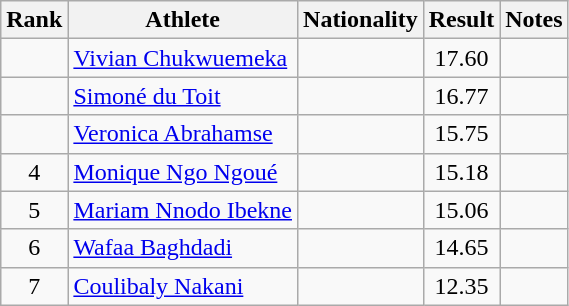<table class="wikitable sortable" style="text-align:center">
<tr>
<th>Rank</th>
<th>Athlete</th>
<th>Nationality</th>
<th>Result</th>
<th>Notes</th>
</tr>
<tr>
<td></td>
<td align=left><a href='#'>Vivian Chukwuemeka</a></td>
<td align=left></td>
<td>17.60</td>
<td></td>
</tr>
<tr>
<td></td>
<td align=left><a href='#'>Simoné du Toit</a></td>
<td align=left></td>
<td>16.77</td>
<td></td>
</tr>
<tr>
<td></td>
<td align=left><a href='#'>Veronica Abrahamse</a></td>
<td align=left></td>
<td>15.75</td>
<td></td>
</tr>
<tr>
<td>4</td>
<td align=left><a href='#'>Monique Ngo Ngoué</a></td>
<td align=left></td>
<td>15.18</td>
<td></td>
</tr>
<tr>
<td>5</td>
<td align=left><a href='#'>Mariam Nnodo Ibekne</a></td>
<td align=left></td>
<td>15.06</td>
<td></td>
</tr>
<tr>
<td>6</td>
<td align=left><a href='#'>Wafaa Baghdadi</a></td>
<td align=left></td>
<td>14.65</td>
<td></td>
</tr>
<tr>
<td>7</td>
<td align=left><a href='#'>Coulibaly Nakani</a></td>
<td align=left></td>
<td>12.35</td>
<td></td>
</tr>
</table>
